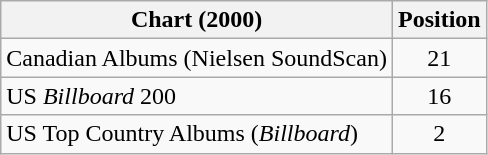<table class="wikitable sortable">
<tr>
<th>Chart (2000)</th>
<th>Position</th>
</tr>
<tr>
<td>Canadian Albums (Nielsen SoundScan)</td>
<td style="text-align:center;">21</td>
</tr>
<tr>
<td>US <em>Billboard</em> 200</td>
<td style="text-align:center;">16</td>
</tr>
<tr>
<td>US Top Country Albums (<em>Billboard</em>)</td>
<td style="text-align:center;">2</td>
</tr>
</table>
